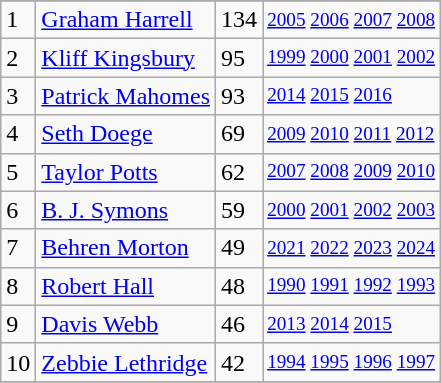<table class="wikitable">
<tr>
</tr>
<tr>
<td>1</td>
<td><a href='#'>Graham Harrell</a></td>
<td>134</td>
<td style="font-size:80%;"><a href='#'>2005</a>  <a href='#'>2006</a> <a href='#'>2007</a> <a href='#'>2008</a></td>
</tr>
<tr>
<td>2</td>
<td><a href='#'>Kliff Kingsbury</a></td>
<td>95</td>
<td style="font-size:80%;"><a href='#'>1999</a> <a href='#'>2000</a> <a href='#'>2001</a> <a href='#'>2002</a></td>
</tr>
<tr>
<td>3</td>
<td><a href='#'>Patrick Mahomes</a></td>
<td>93</td>
<td style="font-size:80%;"><a href='#'>2014</a> <a href='#'>2015</a> <a href='#'>2016</a></td>
</tr>
<tr>
<td>4</td>
<td><a href='#'>Seth Doege</a></td>
<td>69</td>
<td style="font-size:80%;"><a href='#'>2009</a> <a href='#'>2010</a> <a href='#'>2011</a> <a href='#'>2012</a></td>
</tr>
<tr>
<td>5</td>
<td><a href='#'>Taylor Potts</a></td>
<td>62</td>
<td style="font-size:80%;"><a href='#'>2007</a> <a href='#'>2008</a> <a href='#'>2009</a> <a href='#'>2010</a></td>
</tr>
<tr>
<td>6</td>
<td><a href='#'>B. J. Symons</a></td>
<td>59</td>
<td style="font-size:80%;"><a href='#'>2000</a> <a href='#'>2001</a> <a href='#'>2002</a> <a href='#'>2003</a></td>
</tr>
<tr>
<td>7</td>
<td><a href='#'>Behren Morton</a></td>
<td>49</td>
<td style="font-size:80%;"><a href='#'>2021</a> <a href='#'>2022</a> <a href='#'>2023</a> <a href='#'>2024</a></td>
</tr>
<tr>
<td>8</td>
<td><a href='#'>Robert Hall</a></td>
<td>48</td>
<td style="font-size:80%;"><a href='#'>1990</a> <a href='#'>1991</a> <a href='#'>1992</a> <a href='#'>1993</a></td>
</tr>
<tr>
<td>9</td>
<td><a href='#'>Davis Webb</a></td>
<td>46</td>
<td style="font-size:80%;"><a href='#'>2013</a> <a href='#'>2014</a> <a href='#'>2015</a></td>
</tr>
<tr>
<td>10</td>
<td><a href='#'>Zebbie Lethridge</a></td>
<td>42</td>
<td style="font-size:80%;"><a href='#'>1994</a> <a href='#'>1995</a> <a href='#'>1996</a> <a href='#'>1997</a></td>
</tr>
<tr>
</tr>
</table>
